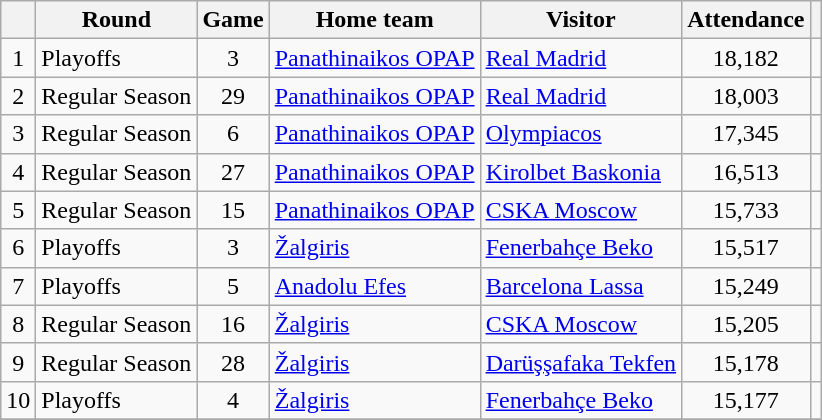<table class="wikitable" style="text-align:center">
<tr>
<th></th>
<th>Round</th>
<th>Game</th>
<th>Home team</th>
<th>Visitor</th>
<th>Attendance</th>
<th></th>
</tr>
<tr>
<td>1</td>
<td align="left">Playoffs</td>
<td>3</td>
<td align="left"> <a href='#'>Panathinaikos OPAP</a></td>
<td align="left"> <a href='#'>Real Madrid</a></td>
<td>18,182</td>
<td><small></small></td>
</tr>
<tr>
<td>2</td>
<td align="left">Regular Season</td>
<td>29</td>
<td align="left"> <a href='#'>Panathinaikos OPAP</a></td>
<td align="left"> <a href='#'>Real Madrid</a></td>
<td>18,003</td>
<td><small></small></td>
</tr>
<tr>
<td>3</td>
<td align="left">Regular Season</td>
<td>6</td>
<td align="left"> <a href='#'>Panathinaikos OPAP</a></td>
<td align="left"> <a href='#'>Olympiacos</a></td>
<td>17,345</td>
<td><small></small></td>
</tr>
<tr>
<td>4</td>
<td align="left">Regular Season</td>
<td>27</td>
<td align="left"> <a href='#'>Panathinaikos OPAP</a></td>
<td align="left"> <a href='#'>Kirolbet Baskonia</a></td>
<td>16,513</td>
<td><small></small></td>
</tr>
<tr>
<td>5</td>
<td align="left">Regular Season</td>
<td>15</td>
<td align="left"> <a href='#'>Panathinaikos OPAP</a></td>
<td align="left"> <a href='#'>CSKA Moscow</a></td>
<td>15,733</td>
<td><small></small></td>
</tr>
<tr>
<td>6</td>
<td align="left">Playoffs</td>
<td>3</td>
<td align="left"> <a href='#'>Žalgiris</a></td>
<td align="left"> <a href='#'>Fenerbahçe Beko</a></td>
<td>15,517</td>
<td><small></small></td>
</tr>
<tr>
<td>7</td>
<td align="left">Playoffs</td>
<td>5</td>
<td align="left"> <a href='#'>Anadolu Efes</a></td>
<td align="left"> <a href='#'>Barcelona Lassa</a></td>
<td>15,249</td>
<td><small></small></td>
</tr>
<tr>
<td>8</td>
<td align="left">Regular Season</td>
<td>16</td>
<td align="left"> <a href='#'>Žalgiris</a></td>
<td align="left"> <a href='#'>CSKA Moscow</a></td>
<td>15,205</td>
<td><small></small></td>
</tr>
<tr>
<td>9</td>
<td align="left">Regular Season</td>
<td>28</td>
<td align="left"> <a href='#'>Žalgiris</a></td>
<td align="left"> <a href='#'>Darüşşafaka Tekfen</a></td>
<td>15,178</td>
<td><small></small></td>
</tr>
<tr>
<td>10</td>
<td align="left">Playoffs</td>
<td>4</td>
<td align="left"> <a href='#'>Žalgiris</a></td>
<td align="left"> <a href='#'>Fenerbahçe Beko</a></td>
<td>15,177</td>
<td><small></small></td>
</tr>
<tr>
</tr>
</table>
